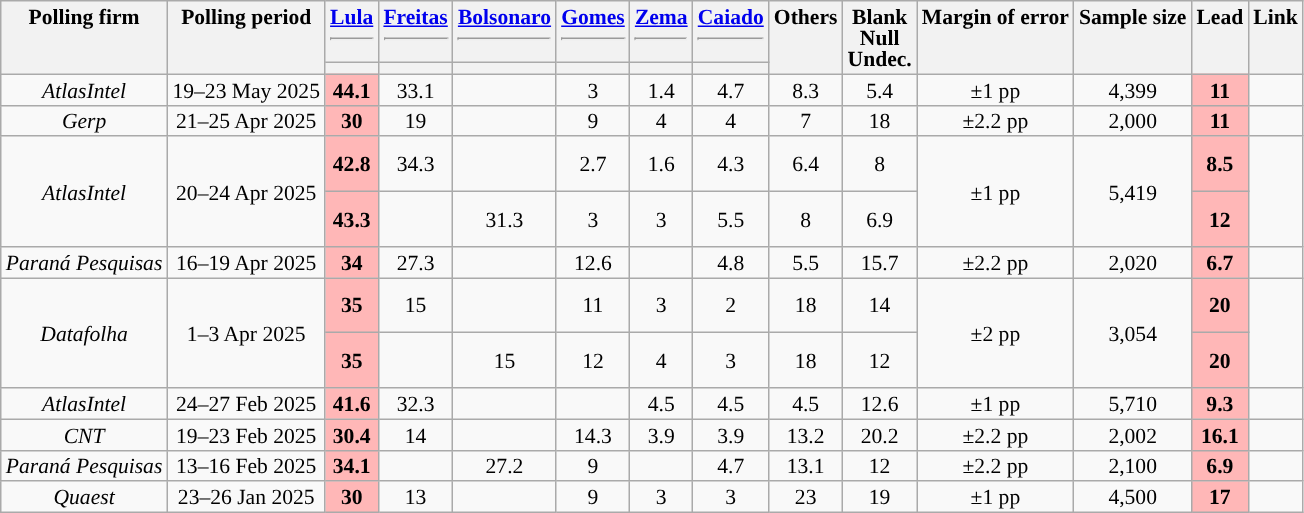<table class="wikitable" style="text-align:center;font-size:90%;line-height:14px">
<tr valign=top>
<th rowspan="2">Polling firm</th>
<th rowspan="2">Polling period</th>
<th><a href='#'>Lula</a><hr></th>
<th><a href='#'>Freitas</a><hr></th>
<th><a href='#'>Bolsonaro</a><hr></th>
<th><a href='#'>Gomes</a><hr></th>
<th><a href='#'>Zema</a><hr></th>
<th><a href='#'>Caiado</a><hr></th>
<th rowspan="2">Others<br></th>
<th rowspan="2">Blank<br>Null<br>Undec.<br></th>
<th rowspan="2">Margin of error<br></th>
<th rowspan="2">Sample size</th>
<th rowspan="2">Lead</th>
<th rowspan="2">Link</th>
</tr>
<tr>
<th style=background:></th>
<th style="background:"></th>
<th style="background:"></th>
<th style=background:></th>
<th style=background:></th>
<th style="background:"></th>
</tr>
<tr>
<td><em>AtlasIntel</em></td>
<td>19–23 May 2025</td>
<td style="background:#ffb7b7;font-weight:bold">44.1</td>
<td>33.1</td>
<td></td>
<td>3</td>
<td>1.4</td>
<td>4.7</td>
<td>8.3</td>
<td>5.4</td>
<td>±1 pp</td>
<td>4,399</td>
<td style="background:#ffb7b7;font-weight:bold">11</td>
<td></td>
</tr>
<tr>
<td><em>Gerp</em></td>
<td>21–25 Apr 2025</td>
<td style="background:#ffb7b7;font-weight:bold">30</td>
<td>19</td>
<td></td>
<td>9</td>
<td>4</td>
<td>4</td>
<td>7</td>
<td>18</td>
<td>±2.2 pp</td>
<td>2,000</td>
<td style="background:#ffb7b7;font-weight:bold">11</td>
<td></td>
</tr>
<tr>
<td rowspan="2"><em>AtlasIntel</em></td>
<td rowspan="2">20–24 Apr 2025</td>
<td style="background:#ffb7b7;font-weight:bold">42.8</td>
<td style="height:30px">34.3</td>
<td></td>
<td>2.7</td>
<td>1.6</td>
<td>4.3</td>
<td>6.4</td>
<td>8</td>
<td rowspan="2">±1 pp</td>
<td rowspan="2">5,419</td>
<td style="background:#ffb7b7;font-weight:bold">8.5</td>
<td rowspan="2"></td>
</tr>
<tr>
<td style="background:#ffb7b7;font-weight:bold">43.3</td>
<td></td>
<td style="height:30px">31.3</td>
<td>3</td>
<td>3</td>
<td>5.5</td>
<td>8</td>
<td>6.9</td>
<td style="background:#ffb7b7;font-weight:bold">12</td>
</tr>
<tr>
<td><em>Paraná Pesquisas</em></td>
<td>16–19 Apr 2025</td>
<td style="background:#ffb7b7;font-weight:bold">34</td>
<td>27.3</td>
<td></td>
<td>12.6</td>
<td></td>
<td>4.8</td>
<td>5.5</td>
<td>15.7</td>
<td>±2.2 pp</td>
<td>2,020</td>
<td style="background:#ffb7b7;font-weight:bold">6.7</td>
<td></td>
</tr>
<tr>
<td rowspan="2"><em>Datafolha</em></td>
<td rowspan="2">1–3 Apr 2025</td>
<td style="background:#ffb7b7;font-weight:bold">35</td>
<td style="height:30px">15</td>
<td></td>
<td>11</td>
<td>3</td>
<td>2</td>
<td>18</td>
<td>14</td>
<td rowspan="2">±2 pp</td>
<td rowspan="2">3,054</td>
<td style="background:#ffb7b7;font-weight:bold">20</td>
<td rowspan="2"></td>
</tr>
<tr>
<td style="background:#ffb7b7;font-weight:bold">35</td>
<td></td>
<td style="height:30px">15</td>
<td>12</td>
<td>4</td>
<td>3</td>
<td>18</td>
<td>12</td>
<td style="background:#ffb7b7;font-weight:bold">20</td>
</tr>
<tr>
<td><em>AtlasIntel</em></td>
<td>24–27 Feb 2025</td>
<td style="background:#ffb7b7;font-weight:bold">41.6</td>
<td>32.3</td>
<td></td>
<td></td>
<td>4.5</td>
<td>4.5</td>
<td>4.5</td>
<td>12.6</td>
<td>±1 pp</td>
<td>5,710</td>
<td style="background:#ffb7b7;font-weight:bold">9.3</td>
<td></td>
</tr>
<tr>
<td rowspan="1"><em>CNT</em></td>
<td rowspan="1">19–23 Feb 2025</td>
<td style="background:#ffb7b7;font-weight:bold">30.4</td>
<td>14</td>
<td></td>
<td>14.3</td>
<td>3.9</td>
<td>3.9</td>
<td>13.2</td>
<td>20.2</td>
<td>±2.2 pp</td>
<td rowspan="1">2,002</td>
<td style="background:#ffb7b7;font-weight:bold">16.1</td>
<td rowspan="1"></td>
</tr>
<tr>
<td rowspan="1"><em>Paraná Pesquisas</em></td>
<td rowspan="1">13–16 Feb 2025</td>
<td style="background:#ffb7b7;font-weight:bold">34.1</td>
<td></td>
<td>27.2</td>
<td>9</td>
<td></td>
<td>4.7</td>
<td>13.1</td>
<td>12</td>
<td>±2.2 pp</td>
<td rowspan="1">2,100</td>
<td style="background:#ffb7b7;font-weight:bold">6.9</td>
<td rowspan="1"></td>
</tr>
<tr>
<td rowspan="1"><em>Quaest</em></td>
<td rowspan="1">23–26 Jan 2025</td>
<td style="background:#ffb7b7;font-weight:bold">30</td>
<td>13</td>
<td></td>
<td>9</td>
<td>3</td>
<td>3</td>
<td>23</td>
<td>19</td>
<td>±1 pp</td>
<td rowspan="1">4,500</td>
<td style="background:#ffb7b7;font-weight:bold">17</td>
<td rowspan="1"></td>
</tr>
</table>
